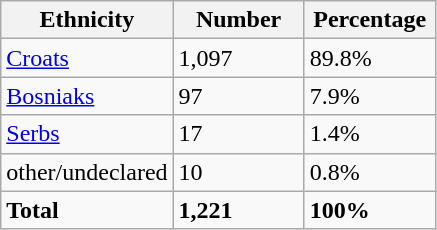<table class="wikitable">
<tr>
<th width="100px">Ethnicity</th>
<th width="80px">Number</th>
<th width="80px">Percentage</th>
</tr>
<tr>
<td><a href='#'>Croats</a></td>
<td>1,097</td>
<td>89.8%</td>
</tr>
<tr>
<td><a href='#'>Bosniaks</a></td>
<td>97</td>
<td>7.9%</td>
</tr>
<tr>
<td><a href='#'>Serbs</a></td>
<td>17</td>
<td>1.4%</td>
</tr>
<tr>
<td>other/undeclared</td>
<td>10</td>
<td>0.8%</td>
</tr>
<tr>
<td><strong>Total</strong></td>
<td><strong>1,221</strong></td>
<td><strong>100%</strong></td>
</tr>
</table>
